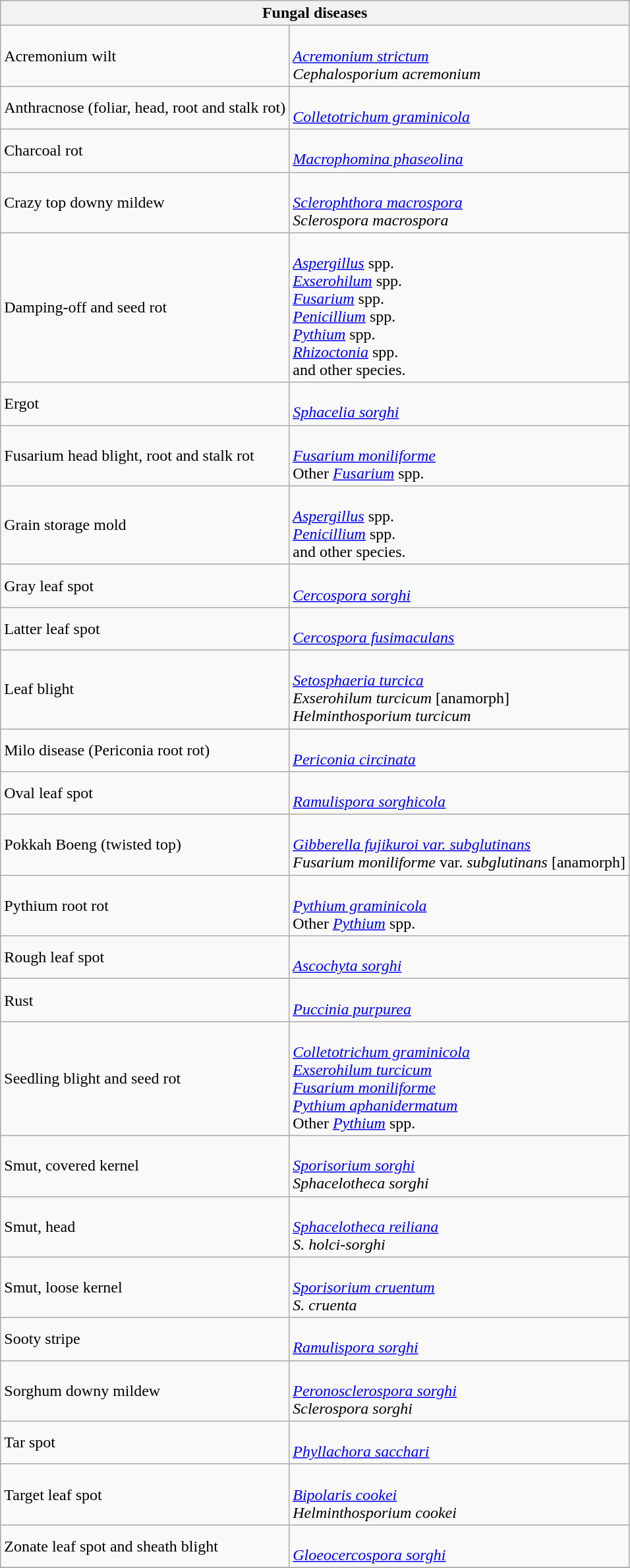<table class="wikitable" style="clear">
<tr>
<th colspan=2><strong>Fungal diseases</strong><br></th>
</tr>
<tr>
<td>Acremonium wilt</td>
<td><br><em><a href='#'>Acremonium strictum</a></em> <br>
 <em>Cephalosporium acremonium</em></td>
</tr>
<tr>
<td>Anthracnose (foliar, head, root and stalk rot)</td>
<td><br><em><a href='#'>Colletotrichum graminicola</a></em><br></td>
</tr>
<tr>
<td>Charcoal rot</td>
<td><br><em><a href='#'>Macrophomina phaseolina</a></em></td>
</tr>
<tr>
<td>Crazy top downy mildew</td>
<td><br><em><a href='#'>Sclerophthora macrospora</a></em> <br>
 <em>Sclerospora macrospora</em></td>
</tr>
<tr>
<td>Damping-off and seed rot</td>
<td><br><em><a href='#'>Aspergillus</a></em> spp.<br>
<em><a href='#'>Exserohilum</a></em> spp.<br>
<em><a href='#'>Fusarium</a></em> spp.<br>
<em><a href='#'>Penicillium</a></em> spp.<br>
<em><a href='#'>Pythium</a></em> spp.<br>
<em><a href='#'>Rhizoctonia</a></em> spp.<br>
and other species.</td>
</tr>
<tr>
<td>Ergot</td>
<td><br><em><a href='#'>Sphacelia sorghi</a></em><br></td>
</tr>
<tr>
<td>Fusarium head blight, root and stalk rot</td>
<td><br><em><a href='#'>Fusarium moniliforme</a></em><br>Other <em><a href='#'>Fusarium</a></em> spp.</td>
</tr>
<tr>
<td>Grain storage mold</td>
<td><br><em><a href='#'>Aspergillus</a></em> spp.<br>
<em><a href='#'>Penicillium</a></em> spp.<br>
and other species.</td>
</tr>
<tr>
<td>Gray leaf spot</td>
<td><br><em><a href='#'>Cercospora sorghi</a></em></td>
</tr>
<tr>
<td>Latter leaf spot</td>
<td><br><em><a href='#'>Cercospora fusimaculans</a></em></td>
</tr>
<tr>
<td>Leaf blight</td>
<td><br><em><a href='#'>Setosphaeria turcica</a></em><br>
 <em>Exserohilum turcicum</em> [anamorph] <br>
 <em>Helminthosporium turcicum</em></td>
</tr>
<tr>
<td>Milo disease (Periconia root rot)</td>
<td><br><em><a href='#'>Periconia circinata</a></em></td>
</tr>
<tr>
<td>Oval leaf spot</td>
<td><br><em><a href='#'>Ramulispora sorghicola</a></em></td>
</tr>
<tr>
<td>Pokkah Boeng (twisted top)</td>
<td><br><em><a href='#'>Gibberella fujikuroi var. subglutinans</a></em><br>
 <em>Fusarium moniliforme</em> var. <em>subglutinans</em> [anamorph]</td>
</tr>
<tr>
<td>Pythium root rot</td>
<td><br><em><a href='#'>Pythium graminicola</a></em> <br>
Other <em><a href='#'>Pythium</a></em> spp.</td>
</tr>
<tr>
<td>Rough leaf spot</td>
<td><br><em><a href='#'>Ascochyta sorghi</a></em></td>
</tr>
<tr>
<td>Rust</td>
<td><br><em><a href='#'>Puccinia purpurea</a></em></td>
</tr>
<tr>
<td>Seedling blight and seed rot</td>
<td><br><em><a href='#'>Colletotrichum graminicola</a></em><br>
<em><a href='#'>Exserohilum turcicum</a></em><br>
<em><a href='#'>Fusarium moniliforme</a></em><br>
<em><a href='#'>Pythium aphanidermatum</a></em><br>
Other <em><a href='#'>Pythium</a></em> spp.</td>
</tr>
<tr>
<td>Smut, covered kernel</td>
<td><br><em><a href='#'>Sporisorium sorghi</a></em> <br>
 <em>Sphacelotheca sorghi</em></td>
</tr>
<tr>
<td>Smut, head</td>
<td><br><em><a href='#'>Sphacelotheca reiliana</a></em> <br>
 <em>S. holci-sorghi</em></td>
</tr>
<tr>
<td>Smut, loose kernel</td>
<td><br><em><a href='#'>Sporisorium cruentum</a></em> <br>
 <em>S. cruenta</em></td>
</tr>
<tr>
<td>Sooty stripe</td>
<td><br><em><a href='#'>Ramulispora sorghi</a></em></td>
</tr>
<tr>
<td>Sorghum downy mildew</td>
<td><br><em><a href='#'>Peronosclerospora sorghi</a></em> <br>
 <em>Sclerospora sorghi</em></td>
</tr>
<tr>
<td>Tar spot</td>
<td><br><em><a href='#'>Phyllachora sacchari</a></em></td>
</tr>
<tr>
<td>Target leaf spot</td>
<td><br><em><a href='#'>Bipolaris cookei</a></em> <br>
 <em>Helminthosporium cookei</em></td>
</tr>
<tr>
<td>Zonate leaf spot and sheath blight</td>
<td><br><em><a href='#'>Gloeocercospora sorghi</a></em></td>
</tr>
<tr>
</tr>
</table>
